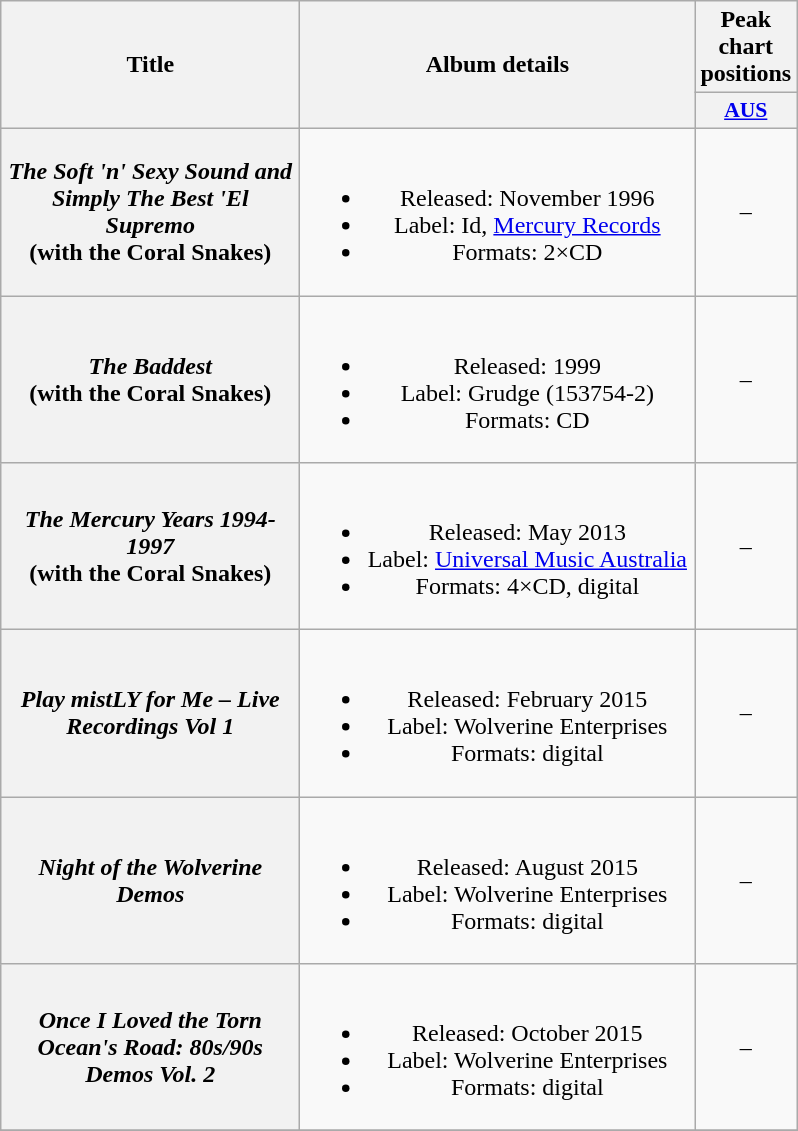<table class="wikitable plainrowheaders" style="text-align:center;" border="1">
<tr>
<th scope="col" rowspan="2" style="width:12em;">Title</th>
<th scope="col" rowspan="2" style="width:16em;">Album details</th>
<th scope="col" colspan="1">Peak chart positions</th>
</tr>
<tr>
<th scope="col" style="width:3em;font-size:90%;"><a href='#'>AUS</a><br></th>
</tr>
<tr>
<th scope="row"><em>The Soft 'n' Sexy Sound and Simply The Best 'El Supremo</em> <br> (with the Coral Snakes)</th>
<td><br><ul><li>Released: November 1996</li><li>Label: Id, <a href='#'>Mercury Records</a></li><li>Formats: 2×CD</li></ul></td>
<td>–</td>
</tr>
<tr>
<th scope="row"><em>The Baddest</em> <br> (with the Coral Snakes)</th>
<td><br><ul><li>Released: 1999</li><li>Label: Grudge (153754-2)</li><li>Formats: CD</li></ul></td>
<td>–</td>
</tr>
<tr>
<th scope="row"><em>The Mercury Years 1994-1997</em> <br> (with the Coral Snakes)</th>
<td><br><ul><li>Released: May 2013</li><li>Label: <a href='#'>Universal Music Australia</a></li><li>Formats: 4×CD, digital</li></ul></td>
<td>–</td>
</tr>
<tr>
<th scope="row"><em>Play mistLY for Me – Live Recordings Vol 1</em></th>
<td><br><ul><li>Released: February 2015</li><li>Label: Wolverine Enterprises</li><li>Formats: digital</li></ul></td>
<td>–</td>
</tr>
<tr>
<th scope="row"><em>Night of the Wolverine Demos</em></th>
<td><br><ul><li>Released: August 2015</li><li>Label: Wolverine Enterprises</li><li>Formats: digital</li></ul></td>
<td>–</td>
</tr>
<tr>
<th scope="row"><em>Once I Loved the Torn Ocean's Road: 80s/90s Demos Vol. 2</em></th>
<td><br><ul><li>Released: October 2015</li><li>Label: Wolverine Enterprises</li><li>Formats: digital</li></ul></td>
<td>–</td>
</tr>
<tr>
</tr>
</table>
